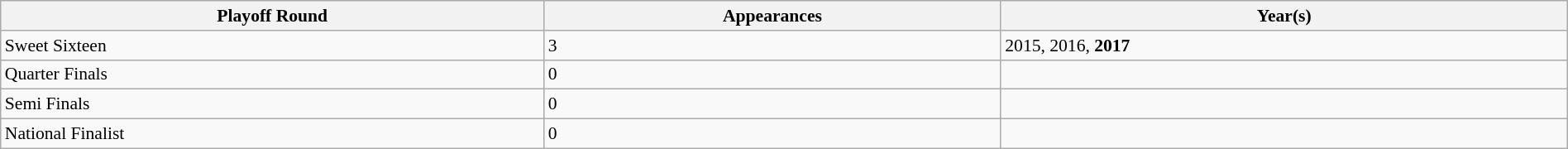<table class="wikitable"  style="width:100%; font-size:90%;">
<tr>
<th>Playoff Round</th>
<th>Appearances</th>
<th>Year(s)</th>
</tr>
<tr>
<td>Sweet Sixteen</td>
<td>3</td>
<td>2015, 2016, <strong>2017</strong></td>
</tr>
<tr>
<td>Quarter Finals</td>
<td>0</td>
<td></td>
</tr>
<tr>
<td>Semi Finals</td>
<td>0</td>
<td></td>
</tr>
<tr>
<td>National Finalist</td>
<td>0</td>
<td></td>
</tr>
</table>
